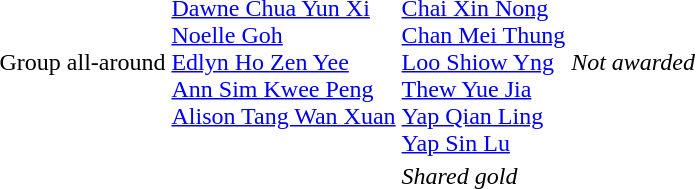<table>
<tr>
<td>Group all-around<br></td>
<td valign="top"><br><a href='#'>Dawne Chua Yun Xi</a><br><a href='#'>Noelle Goh</a><br><a href='#'>Edlyn Ho Zen Yee</a><br><a href='#'>Ann Sim Kwee Peng</a><br><a href='#'>Alison Tang Wan Xuan</a></td>
<td><br><a href='#'>Chai Xin Nong</a><br><a href='#'>Chan Mei Thung</a><br><a href='#'>Loo Shiow Yng</a><br><a href='#'>Thew Yue Jia</a><br><a href='#'>Yap Qian Ling</a><br><a href='#'>Yap Sin Lu</a></td>
<td><em>Not awarded</em></td>
</tr>
<tr>
<td rowspan=2><br></td>
<td></td>
<td rowspan=2><em>Shared gold</em></td>
<td rowspan=2></td>
</tr>
<tr>
<td></td>
</tr>
</table>
